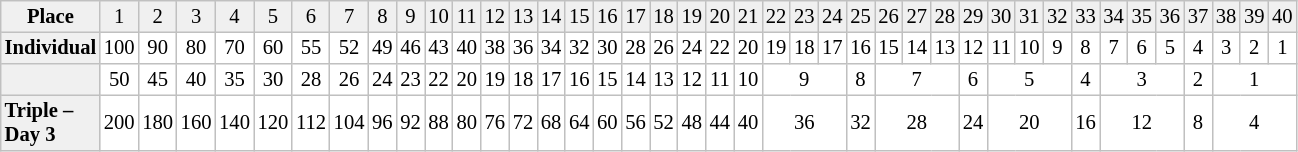<table border="1" cellpadding="2" cellspacing="0" style="border:1px solid #C0C0C0; border-collapse:collapse; font-size:86%; margin-top:1em; text-align:center" width="850">
<tr bgcolor="#F0F0F0">
<td width=250><strong>Place</strong></td>
<td width=25>1</td>
<td width=25>2</td>
<td width=25>3</td>
<td width=25>4</td>
<td width=25>5</td>
<td width=25>6</td>
<td width=25>7</td>
<td width=25>8</td>
<td width=25>9</td>
<td width=25>10</td>
<td width=25>11</td>
<td width=25>12</td>
<td width=25>13</td>
<td width=25>14</td>
<td width=25>15</td>
<td width=25>16</td>
<td width=25>17</td>
<td width=25>18</td>
<td width=25>19</td>
<td width=25>20</td>
<td width=25>21</td>
<td width=25>22</td>
<td width=25>23</td>
<td width=25>24</td>
<td width=25>25</td>
<td width=25>26</td>
<td width=25>27</td>
<td width=25>28</td>
<td width=25>29</td>
<td width=25>30</td>
<td width=25>31</td>
<td width=25>32</td>
<td width=25>33</td>
<td width=25>34</td>
<td width=25>35</td>
<td width=25>36</td>
<td width=25>37</td>
<td width=25>38</td>
<td width=25>39</td>
<td width=25>40</td>
</tr>
<tr>
<td bgcolor="#F0F0F0" align=left><strong>Individual</strong></td>
<td>100</td>
<td>90</td>
<td>80</td>
<td>70</td>
<td>60</td>
<td>55</td>
<td>52</td>
<td>49</td>
<td>46</td>
<td>43</td>
<td>40</td>
<td>38</td>
<td>36</td>
<td>34</td>
<td>32</td>
<td>30</td>
<td>28</td>
<td>26</td>
<td>24</td>
<td>22</td>
<td>20</td>
<td>19</td>
<td>18</td>
<td>17</td>
<td>16</td>
<td>15</td>
<td>14</td>
<td>13</td>
<td>12</td>
<td>11</td>
<td>10</td>
<td>9</td>
<td>8</td>
<td>7</td>
<td>6</td>
<td>5</td>
<td>4</td>
<td>3</td>
<td>2</td>
<td>1</td>
</tr>
<tr>
<td bgcolor="#F0F0F0" align=left></td>
<td>50</td>
<td>45</td>
<td>40</td>
<td>35</td>
<td>30</td>
<td>28</td>
<td>26</td>
<td>24</td>
<td>23</td>
<td>22</td>
<td>20</td>
<td>19</td>
<td>18</td>
<td>17</td>
<td>16</td>
<td>15</td>
<td>14</td>
<td>13</td>
<td>12</td>
<td>11</td>
<td>10</td>
<td colspan=3>9</td>
<td>8</td>
<td colspan=3>7</td>
<td>6</td>
<td colspan=3>5</td>
<td>4</td>
<td colspan=3>3</td>
<td>2</td>
<td colspan=3>1</td>
</tr>
<tr>
<td bgcolor="#F0F0F0" align=left><strong>Triple – Day 3</strong></td>
<td>200</td>
<td>180</td>
<td>160</td>
<td>140</td>
<td>120</td>
<td>112</td>
<td>104</td>
<td>96</td>
<td>92</td>
<td>88</td>
<td>80</td>
<td>76</td>
<td>72</td>
<td>68</td>
<td>64</td>
<td>60</td>
<td>56</td>
<td>52</td>
<td>48</td>
<td>44</td>
<td>40</td>
<td colspan=3>36</td>
<td>32</td>
<td colspan=3>28</td>
<td>24</td>
<td colspan=3>20</td>
<td>16</td>
<td colspan=3>12</td>
<td>8</td>
<td colspan=3>4</td>
</tr>
</table>
